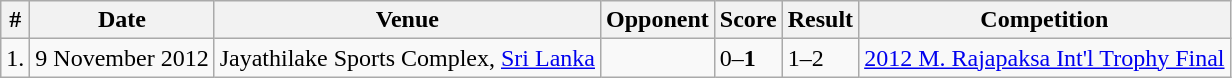<table class="wikitable">
<tr>
<th>#</th>
<th>Date</th>
<th>Venue</th>
<th>Opponent</th>
<th>Score</th>
<th>Result</th>
<th>Competition</th>
</tr>
<tr>
<td>1.</td>
<td>9 November 2012</td>
<td>Jayathilake Sports Complex, <a href='#'>Sri Lanka</a></td>
<td></td>
<td>0–<strong>1</strong></td>
<td>1–2</td>
<td><a href='#'>2012 M. Rajapaksa Int'l Trophy Final</a></td>
</tr>
</table>
